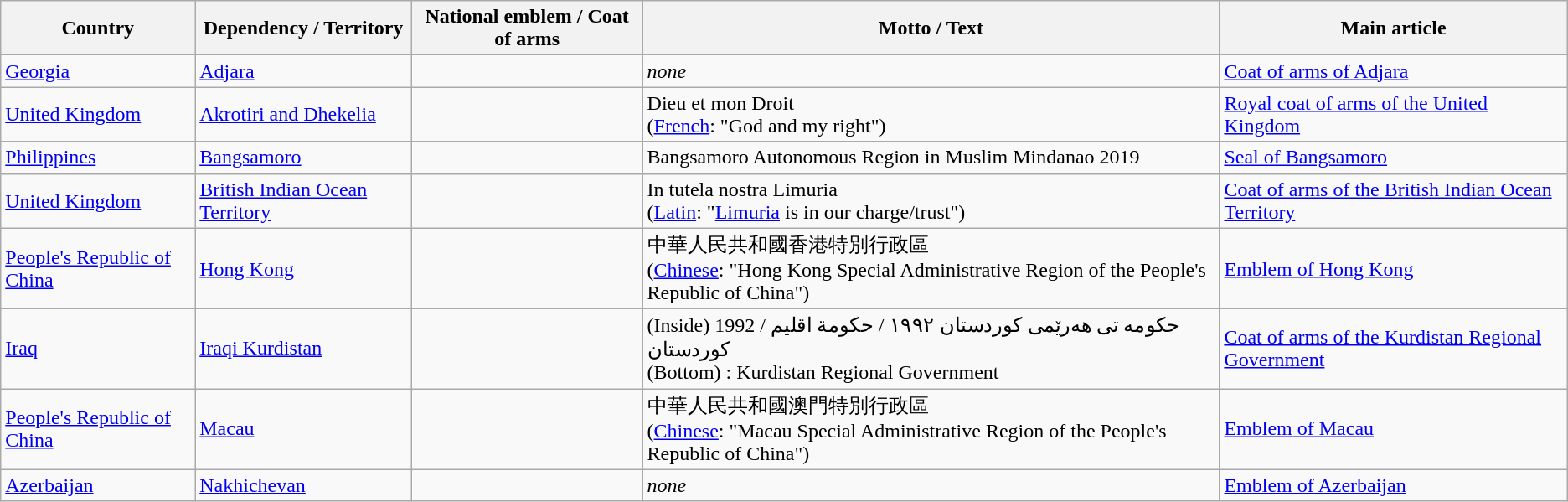<table class="wikitable">
<tr>
<th>Country</th>
<th>Dependency / Territory</th>
<th>National emblem / Coat of arms</th>
<th>Motto / Text</th>
<th>Main article</th>
</tr>
<tr>
<td><a href='#'>Georgia</a></td>
<td><a href='#'>Adjara</a></td>
<td></td>
<td><em>none</em></td>
<td><a href='#'>Coat of arms of Adjara</a></td>
</tr>
<tr>
<td><a href='#'>United Kingdom</a></td>
<td><a href='#'>Akrotiri and Dhekelia</a></td>
<td></td>
<td>Dieu et mon Droit<br>(<a href='#'>French</a>: "God and my right")</td>
<td><a href='#'>Royal coat of arms of the United Kingdom</a></td>
</tr>
<tr>
<td><a href='#'>Philippines</a></td>
<td><a href='#'>Bangsamoro</a></td>
<td></td>
<td>Bangsamoro Autonomous Region in Muslim Mindanao 2019</td>
<td><a href='#'>Seal of Bangsamoro</a></td>
</tr>
<tr>
<td><a href='#'>United Kingdom</a></td>
<td><a href='#'>British Indian Ocean Territory</a></td>
<td></td>
<td>In tutela nostra Limuria<br>(<a href='#'>Latin</a>: "<a href='#'>Limuria</a> is in our charge/trust")</td>
<td><a href='#'>Coat of arms of the British Indian Ocean Territory</a></td>
</tr>
<tr>
<td><a href='#'>People's Republic of China</a></td>
<td><a href='#'>Hong Kong</a></td>
<td></td>
<td>中華人民共和國香港特別行政區<br>(<a href='#'>Chinese</a>: "Hong Kong Special Administrative Region of the People's Republic of China")</td>
<td><a href='#'>Emblem of Hong Kong</a></td>
</tr>
<tr>
<td><a href='#'>Iraq</a></td>
<td><a href='#'>Iraqi Kurdistan</a></td>
<td></td>
<td>(Inside) 1992 / حكومه تی هەرێمی كوردستان ١٩٩٢ /  حكومة اقليم كوردستان <br> (Bottom) : Kurdistan Regional Government</td>
<td><a href='#'>Coat of arms of the Kurdistan Regional Government</a></td>
</tr>
<tr>
<td><a href='#'>People's Republic of China</a></td>
<td><a href='#'>Macau</a></td>
<td></td>
<td>中華人民共和國澳門特別行政區<br>(<a href='#'>Chinese</a>: "Macau Special Administrative Region of the People's Republic of China")</td>
<td><a href='#'>Emblem of Macau</a></td>
</tr>
<tr>
<td><a href='#'>Azerbaijan</a></td>
<td><a href='#'>Nakhichevan</a></td>
<td></td>
<td><em>none</em></td>
<td><a href='#'>Emblem of Azerbaijan</a></td>
</tr>
</table>
